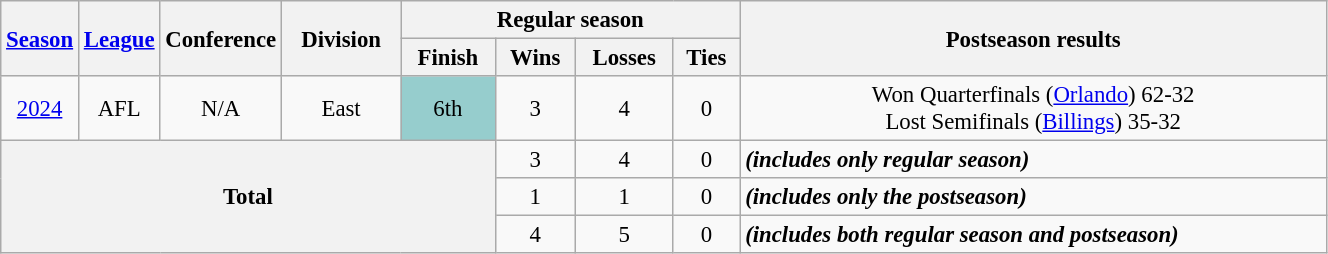<table class="wikitable" style="font-size: 95%; width:70%;">
<tr>
<th rowspan="2" style="width:5%;"><a href='#'>Season</a></th>
<th rowspan="2" style="width:5%;"><a href='#'>League</a></th>
<th rowspan="2" style="width:5%;">Conference</th>
<th rowspan="2">Division</th>
<th colspan="4">Regular season</th>
<th rowspan="2">Postseason results</th>
</tr>
<tr>
<th>Finish</th>
<th>Wins</th>
<th>Losses</th>
<th>Ties</th>
</tr>
<tr align="center">
<td><a href='#'>2024</a></td>
<td>AFL</td>
<td>N/A</td>
<td>East</td>
<td bgcolor="#96CDCD">6th</td>
<td>3</td>
<td>4</td>
<td>0</td>
<td>Won Quarterfinals (<a href='#'>Orlando</a>) 62-32<br> Lost Semifinals (<a href='#'>Billings</a>) 35-32</td>
</tr>
<tr>
<th align="center" rowSpan="3" colSpan="5">Total</th>
<td align="center">3</td>
<td align="center">4</td>
<td align="center">0</td>
<td colSpan="1"><strong><em>(includes only regular season)</em></strong></td>
</tr>
<tr>
<td align="center">1</td>
<td align="center">1</td>
<td align="center">0</td>
<td colSpan="1"><strong><em>(includes only the postseason)</em></strong></td>
</tr>
<tr>
<td align="center">4</td>
<td align="center">5</td>
<td align="center">0</td>
<td colSpan="1"><strong><em>(includes both regular season and postseason)</em></strong></td>
</tr>
</table>
